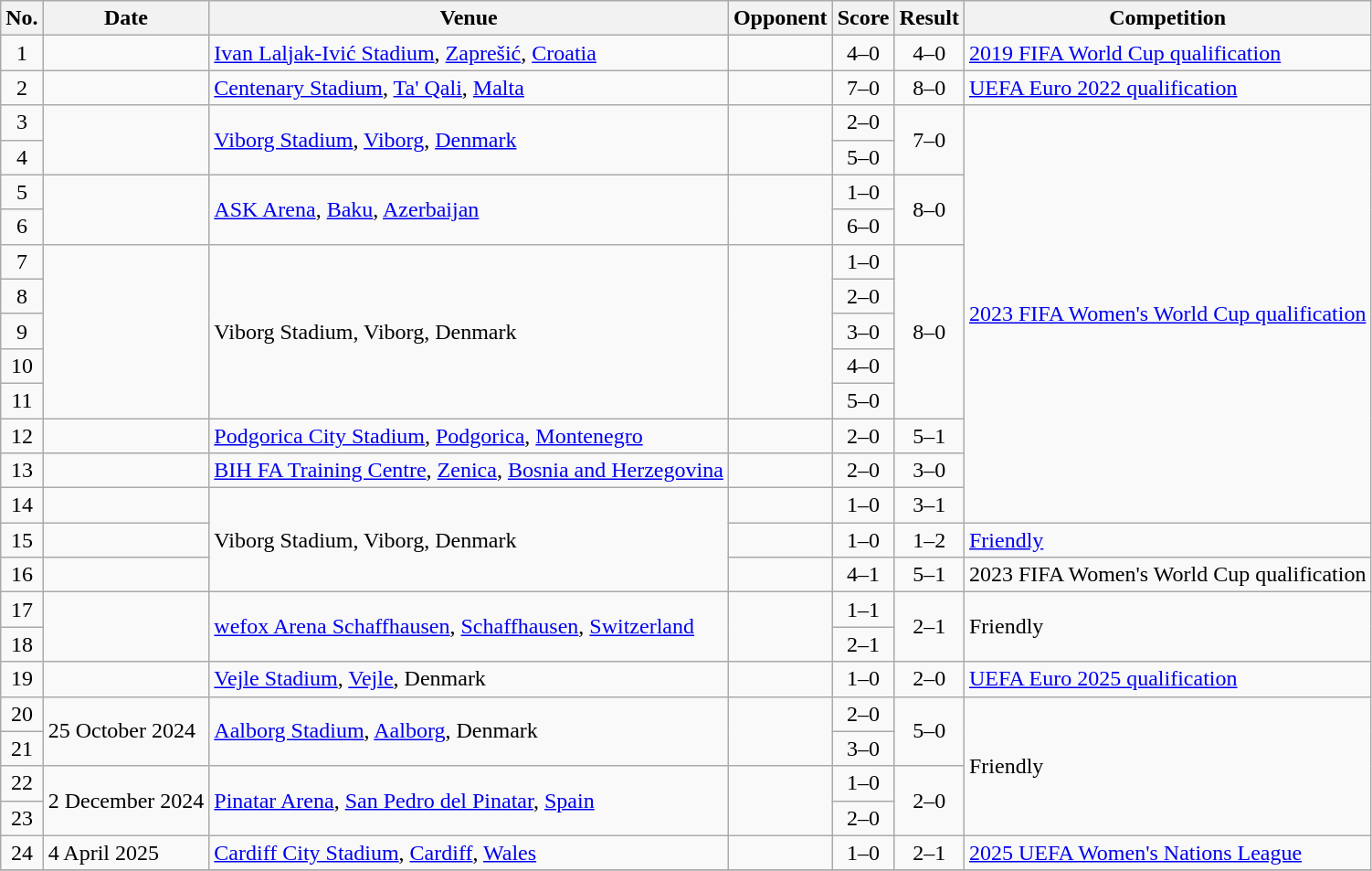<table class="wikitable sortable plainrowheaders">
<tr>
<th scope="col">No.</th>
<th scope="col" data-sort-type="date">Date</th>
<th scope="col">Venue</th>
<th scope="col">Opponent</th>
<th scope="col" class="unsortable">Score</th>
<th scope="col" class="unsortable">Result</th>
<th scope="col">Competition</th>
</tr>
<tr>
<td align=center>1</td>
<td></td>
<td><a href='#'>Ivan Laljak-Ivić Stadium</a>, <a href='#'>Zaprešić</a>, <a href='#'>Croatia</a></td>
<td></td>
<td align=center>4–0</td>
<td align="center">4–0</td>
<td><a href='#'>2019 FIFA World Cup qualification</a></td>
</tr>
<tr>
<td align=center>2</td>
<td></td>
<td><a href='#'>Centenary Stadium</a>, <a href='#'>Ta' Qali</a>, <a href='#'>Malta</a></td>
<td></td>
<td align=center>7–0</td>
<td align=center>8–0</td>
<td><a href='#'>UEFA Euro 2022 qualification</a></td>
</tr>
<tr>
<td align=center>3</td>
<td rowspan="2"></td>
<td rowspan="2"><a href='#'>Viborg Stadium</a>, <a href='#'>Viborg</a>, <a href='#'>Denmark</a></td>
<td rowspan="2"></td>
<td align=center>2–0</td>
<td rowspan="2" align=center>7–0</td>
<td rowspan=12><a href='#'>2023 FIFA Women's World Cup qualification</a></td>
</tr>
<tr>
<td align=center>4</td>
<td align=center>5–0</td>
</tr>
<tr>
<td align=center>5</td>
<td rowspan="2"></td>
<td rowspan="2"><a href='#'>ASK Arena</a>, <a href='#'>Baku</a>, <a href='#'>Azerbaijan</a></td>
<td rowspan="2"></td>
<td align=center>1–0</td>
<td rowspan="2" align=center>8–0</td>
</tr>
<tr>
<td align=center>6</td>
<td align=center>6–0</td>
</tr>
<tr>
<td align=center>7</td>
<td rowspan="5"></td>
<td rowspan="5">Viborg Stadium, Viborg, Denmark</td>
<td rowspan="5"></td>
<td align=center>1–0</td>
<td rowspan="5" align=center>8–0</td>
</tr>
<tr>
<td align=center>8</td>
<td align=center>2–0</td>
</tr>
<tr>
<td align=center>9</td>
<td align=center>3–0</td>
</tr>
<tr>
<td align=center>10</td>
<td align=center>4–0</td>
</tr>
<tr>
<td align=center>11</td>
<td align=center>5–0</td>
</tr>
<tr>
<td align=center>12</td>
<td></td>
<td><a href='#'>Podgorica City Stadium</a>, <a href='#'>Podgorica</a>, <a href='#'>Montenegro</a></td>
<td></td>
<td align=center>2–0</td>
<td align=center>5–1</td>
</tr>
<tr>
<td align=center>13</td>
<td></td>
<td><a href='#'>BIH FA Training Centre</a>, <a href='#'>Zenica</a>, <a href='#'>Bosnia and Herzegovina</a></td>
<td></td>
<td align=center>2–0</td>
<td align=center>3–0</td>
</tr>
<tr>
<td align=center>14</td>
<td></td>
<td rowspan="3">Viborg Stadium, Viborg, Denmark</td>
<td></td>
<td align=center>1–0</td>
<td align=center>3–1</td>
</tr>
<tr>
<td align=center>15</td>
<td></td>
<td></td>
<td align=center>1–0</td>
<td align=center>1–2</td>
<td><a href='#'>Friendly</a></td>
</tr>
<tr>
<td align=center>16</td>
<td></td>
<td></td>
<td align=center>4–1</td>
<td align=center>5–1</td>
<td>2023 FIFA Women's World Cup qualification</td>
</tr>
<tr>
<td align=center>17</td>
<td rowspan="2"></td>
<td rowspan="2"><a href='#'>wefox Arena Schaffhausen</a>, <a href='#'>Schaffhausen</a>, <a href='#'>Switzerland</a></td>
<td rowspan="2"></td>
<td align=center>1–1</td>
<td rowspan="2" align=center>2–1</td>
<td rowspan="2">Friendly</td>
</tr>
<tr>
<td align=center>18</td>
<td align=center>2–1</td>
</tr>
<tr>
<td align=center>19</td>
<td></td>
<td><a href='#'>Vejle Stadium</a>, <a href='#'>Vejle</a>, Denmark</td>
<td></td>
<td align=center>1–0</td>
<td align=center>2–0</td>
<td><a href='#'>UEFA Euro 2025 qualification</a></td>
</tr>
<tr>
<td align=center>20</td>
<td rowspan=2>25 October 2024</td>
<td rowspan=2><a href='#'>Aalborg Stadium</a>, <a href='#'>Aalborg</a>, Denmark</td>
<td rowspan=2></td>
<td align=center>2–0</td>
<td rowspan=2 align=center>5–0</td>
<td rowspan=4>Friendly</td>
</tr>
<tr>
<td align=center>21</td>
<td align=center>3–0</td>
</tr>
<tr>
<td align=center>22</td>
<td rowspan=2>2 December 2024</td>
<td rowspan=2><a href='#'>Pinatar Arena</a>, <a href='#'>San Pedro del Pinatar</a>, <a href='#'>Spain</a></td>
<td rowspan=2></td>
<td align=center>1–0</td>
<td rowspan=2 align=center>2–0</td>
</tr>
<tr>
<td align=center>23</td>
<td align=center>2–0</td>
</tr>
<tr>
<td align=center>24</td>
<td>4 April 2025</td>
<td><a href='#'>Cardiff City Stadium</a>, <a href='#'>Cardiff</a>, <a href='#'>Wales</a></td>
<td></td>
<td align=center>1–0</td>
<td align=center>2–1</td>
<td><a href='#'>2025 UEFA Women's Nations League</a></td>
</tr>
<tr>
</tr>
</table>
